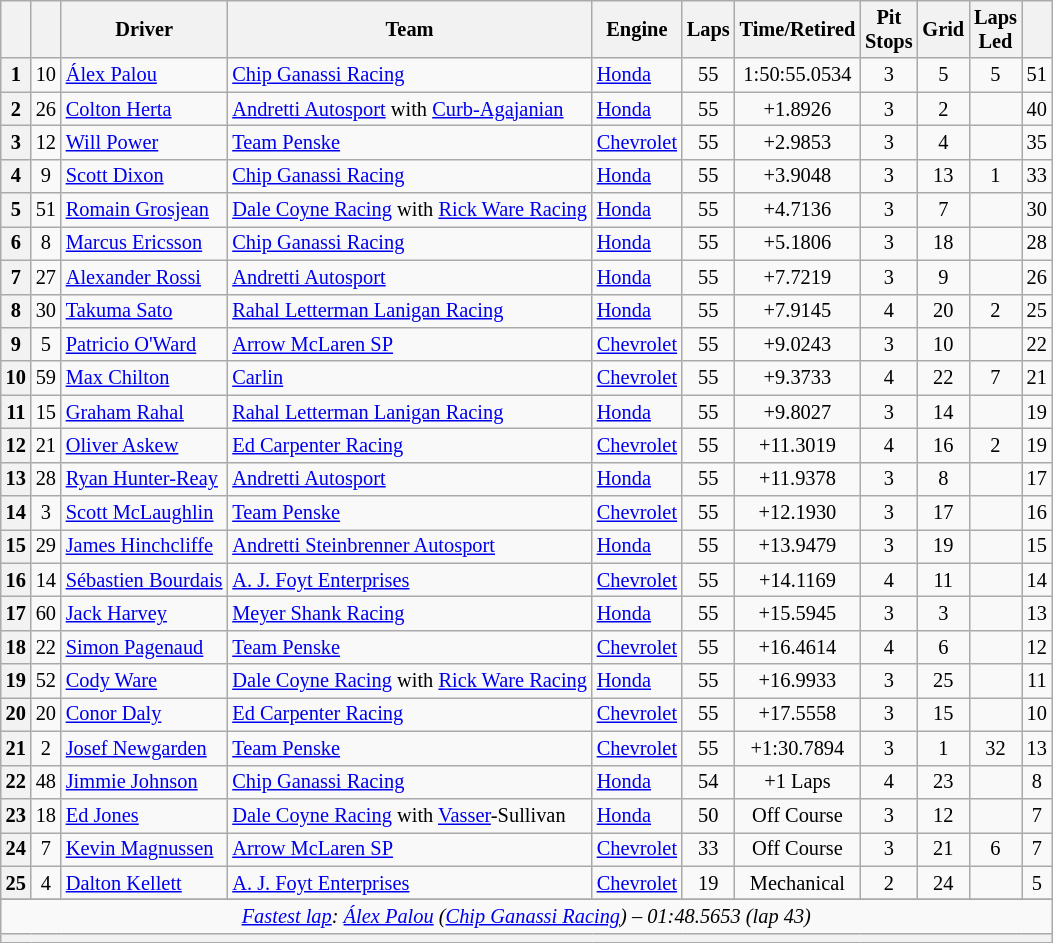<table class="wikitable sortable" style="font-size:85%;">
<tr>
<th scope="col"></th>
<th scope="col"></th>
<th scope="col">Driver</th>
<th scope="col">Team</th>
<th scope="col">Engine</th>
<th scope="col" class="unsortable">Laps</th>
<th scope="col" class="unsortable">Time/Retired</th>
<th scope="col">Pit<br>Stops</th>
<th scope="col">Grid</th>
<th scope="col">Laps<br>Led</th>
<th scope="col"></th>
</tr>
<tr>
<th>1</th>
<td align="center">10</td>
<td> <a href='#'>Álex Palou</a></td>
<td><a href='#'>Chip Ganassi Racing</a></td>
<td><a href='#'>Honda</a></td>
<td align="center">55</td>
<td align="center">1:50:55.0534</td>
<td align="center">3</td>
<td align="center">5</td>
<td align="center">5</td>
<td align="center">51</td>
</tr>
<tr>
<th>2</th>
<td align="center">26</td>
<td> <a href='#'>Colton Herta</a></td>
<td><a href='#'>Andretti Autosport</a> with <a href='#'>Curb-Agajanian</a></td>
<td><a href='#'>Honda</a></td>
<td align="center">55</td>
<td align="center">+1.8926</td>
<td align="center">3</td>
<td align="center">2</td>
<td align="center"></td>
<td align="center">40</td>
</tr>
<tr>
<th>3</th>
<td align="center">12</td>
<td> <a href='#'>Will Power</a> <strong></strong></td>
<td><a href='#'>Team Penske</a></td>
<td><a href='#'>Chevrolet</a></td>
<td align="center">55</td>
<td align="center">+2.9853</td>
<td align="center">3</td>
<td align="center">4</td>
<td align="center"></td>
<td align="center">35</td>
</tr>
<tr>
<th>4</th>
<td align="center">9</td>
<td> <a href='#'>Scott Dixon</a> <strong></strong></td>
<td><a href='#'>Chip Ganassi Racing</a></td>
<td><a href='#'>Honda</a></td>
<td align="center">55</td>
<td align="center">+3.9048</td>
<td align="center">3</td>
<td align="center">13</td>
<td align="center">1</td>
<td align="center">33</td>
</tr>
<tr>
<th>5</th>
<td align="center">51</td>
<td> <a href='#'>Romain Grosjean</a> <strong></strong></td>
<td><a href='#'>Dale Coyne Racing</a> with <a href='#'>Rick Ware Racing</a></td>
<td><a href='#'>Honda</a></td>
<td align="center">55</td>
<td align="center">+4.7136</td>
<td align="center">3</td>
<td align="center">7</td>
<td align="center"></td>
<td align="center">30</td>
</tr>
<tr>
<th>6</th>
<td align="center">8</td>
<td> <a href='#'>Marcus Ericsson</a></td>
<td><a href='#'>Chip Ganassi Racing</a></td>
<td><a href='#'>Honda</a></td>
<td align="center">55</td>
<td align="center">+5.1806</td>
<td align="center">3</td>
<td align="center">18</td>
<td align="center"></td>
<td align="center">28</td>
</tr>
<tr>
<th>7</th>
<td align="center">27</td>
<td> <a href='#'>Alexander Rossi</a> <strong></strong></td>
<td><a href='#'>Andretti Autosport</a></td>
<td><a href='#'>Honda</a></td>
<td align="center">55</td>
<td align="center">+7.7219</td>
<td align="center">3</td>
<td align="center">9</td>
<td align="center"></td>
<td align="center">26</td>
</tr>
<tr>
<th>8</th>
<td align="center">30</td>
<td> <a href='#'>Takuma Sato</a></td>
<td><a href='#'>Rahal Letterman Lanigan Racing</a></td>
<td><a href='#'>Honda</a></td>
<td align="center">55</td>
<td align="center">+7.9145</td>
<td align="center">4</td>
<td align="center">20</td>
<td align="center">2</td>
<td align="center">25</td>
</tr>
<tr>
<th>9</th>
<td align="center">5</td>
<td> <a href='#'>Patricio O'Ward</a></td>
<td><a href='#'>Arrow McLaren SP</a></td>
<td><a href='#'>Chevrolet</a></td>
<td align="center">55</td>
<td align="center">+9.0243</td>
<td align="center">3</td>
<td align="center">10</td>
<td align="center"></td>
<td align="center">22</td>
</tr>
<tr>
<th>10</th>
<td align="center">59</td>
<td> <a href='#'>Max Chilton</a></td>
<td><a href='#'>Carlin</a></td>
<td><a href='#'>Chevrolet</a></td>
<td align="center">55</td>
<td align="center">+9.3733</td>
<td align="center">4</td>
<td align="center">22</td>
<td align="center">7</td>
<td align="center">21</td>
</tr>
<tr>
<th>11</th>
<td align="center">15</td>
<td> <a href='#'>Graham Rahal</a></td>
<td><a href='#'>Rahal Letterman Lanigan Racing</a></td>
<td><a href='#'>Honda</a></td>
<td align="center">55</td>
<td align="center">+9.8027</td>
<td align="center">3</td>
<td align="center">14</td>
<td align="center"></td>
<td align="center">19</td>
</tr>
<tr>
<th>12</th>
<td align="center">21</td>
<td> <a href='#'>Oliver Askew</a></td>
<td><a href='#'>Ed Carpenter Racing</a></td>
<td><a href='#'>Chevrolet</a></td>
<td align="center">55</td>
<td align="center">+11.3019</td>
<td align="center">4</td>
<td align="center">16</td>
<td align="center">2</td>
<td align="center">19</td>
</tr>
<tr>
<th>13</th>
<td align="center">28</td>
<td> <a href='#'>Ryan Hunter-Reay</a></td>
<td><a href='#'>Andretti Autosport</a></td>
<td><a href='#'>Honda</a></td>
<td align="center">55</td>
<td align="center">+11.9378</td>
<td align="center">3</td>
<td align="center">8</td>
<td align="center"></td>
<td align="center">17</td>
</tr>
<tr>
<th>14</th>
<td align="center">3</td>
<td> <a href='#'>Scott McLaughlin</a> <strong></strong></td>
<td><a href='#'>Team Penske</a></td>
<td><a href='#'>Chevrolet</a></td>
<td align="center">55</td>
<td align="center">+12.1930</td>
<td align="center">3</td>
<td align="center">17</td>
<td align="center"></td>
<td align="center">16</td>
</tr>
<tr>
<th>15</th>
<td align="center">29</td>
<td> <a href='#'>James Hinchcliffe</a></td>
<td><a href='#'>Andretti Steinbrenner Autosport</a></td>
<td><a href='#'>Honda</a></td>
<td align="center">55</td>
<td align="center">+13.9479</td>
<td align="center">3</td>
<td align="center">19</td>
<td align="center"></td>
<td align="center">15</td>
</tr>
<tr>
<th>16</th>
<td align="center">14</td>
<td> <a href='#'>Sébastien Bourdais</a> <strong></strong></td>
<td><a href='#'>A. J. Foyt Enterprises</a></td>
<td><a href='#'>Chevrolet</a></td>
<td align="center">55</td>
<td align="center">+14.1169</td>
<td align="center">4</td>
<td align="center">11</td>
<td align="center"></td>
<td align="center">14</td>
</tr>
<tr>
<th>17</th>
<td align="center">60</td>
<td> <a href='#'>Jack Harvey</a></td>
<td><a href='#'>Meyer Shank Racing</a></td>
<td><a href='#'>Honda</a></td>
<td align="center">55</td>
<td align="center">+15.5945</td>
<td align="center">3</td>
<td align="center">3</td>
<td align="center"></td>
<td align="center">13</td>
</tr>
<tr>
<th>18</th>
<td align="center">22</td>
<td> <a href='#'>Simon Pagenaud</a></td>
<td><a href='#'>Team Penske</a></td>
<td><a href='#'>Chevrolet</a></td>
<td align="center">55</td>
<td align="center">+16.4614</td>
<td align="center">4</td>
<td align="center">6</td>
<td align="center"></td>
<td align="center">12</td>
</tr>
<tr>
<th>19</th>
<td align="center">52</td>
<td> <a href='#'>Cody Ware</a> <strong></strong></td>
<td><a href='#'>Dale Coyne Racing</a> with <a href='#'>Rick Ware Racing</a></td>
<td><a href='#'>Honda</a></td>
<td align="center">55</td>
<td align="center">+16.9933</td>
<td align="center">3</td>
<td align="center">25</td>
<td align="center"></td>
<td align="center">11</td>
</tr>
<tr>
<th>20</th>
<td align="center">20</td>
<td> <a href='#'>Conor Daly</a></td>
<td><a href='#'>Ed Carpenter Racing</a></td>
<td><a href='#'>Chevrolet</a></td>
<td align="center">55</td>
<td align="center">+17.5558</td>
<td align="center">3</td>
<td align="center">15</td>
<td align="center"></td>
<td align="center">10</td>
</tr>
<tr>
<th>21</th>
<td align="center">2</td>
<td> <a href='#'>Josef Newgarden</a> <strong></strong></td>
<td><a href='#'>Team Penske</a></td>
<td><a href='#'>Chevrolet</a></td>
<td align="center">55</td>
<td align="center">+1:30.7894</td>
<td align="center">3</td>
<td align="center">1</td>
<td align="center">32</td>
<td align="center">13</td>
</tr>
<tr>
<th>22</th>
<td align="center">48</td>
<td> <a href='#'>Jimmie Johnson</a> <strong></strong></td>
<td><a href='#'>Chip Ganassi Racing</a></td>
<td><a href='#'>Honda</a></td>
<td align="center">54</td>
<td align="center">+1 Laps</td>
<td align="center">4</td>
<td align="center">23</td>
<td align="center"></td>
<td align="center">8</td>
</tr>
<tr>
<th>23</th>
<td align="center">18</td>
<td> <a href='#'>Ed Jones</a></td>
<td><a href='#'>Dale Coyne Racing</a> with <a href='#'>Vasser</a>-Sullivan</td>
<td><a href='#'>Honda</a></td>
<td align="center">50</td>
<td align="center">Off Course</td>
<td align="center">3</td>
<td align="center">12</td>
<td align="center"></td>
<td align="center">7</td>
</tr>
<tr>
<th>24</th>
<td align="center">7</td>
<td> <a href='#'>Kevin Magnussen</a> <strong></strong></td>
<td><a href='#'>Arrow McLaren SP</a></td>
<td><a href='#'>Chevrolet</a></td>
<td align="center">33</td>
<td align="center">Off Course</td>
<td align="center">3</td>
<td align="center">21</td>
<td align="center">6</td>
<td align="center">7</td>
</tr>
<tr>
<th>25</th>
<td align="center">4</td>
<td> <a href='#'>Dalton Kellett</a></td>
<td><a href='#'>A. J. Foyt Enterprises</a></td>
<td><a href='#'>Chevrolet</a></td>
<td align="center">19</td>
<td align="center">Mechanical</td>
<td align="center">2</td>
<td align="center">24</td>
<td align="center"></td>
<td align="center">5</td>
</tr>
<tr>
</tr>
<tr class="sortbottom">
<td colspan="11" style="text-align:center"><em><a href='#'>Fastest lap</a>:  <a href='#'>Álex Palou</a> (<a href='#'>Chip Ganassi Racing</a>) – 01:48.5653 (lap 43)</em></td>
</tr>
<tr class="sortbottom">
<th colspan="11"></th>
</tr>
</table>
